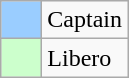<table class="wikitable">
<tr>
<td width=20px bgcolor=#9acdff></td>
<td>Captain</td>
</tr>
<tr>
<td width=20px bgcolor=#ccffcc></td>
<td>Libero</td>
</tr>
</table>
